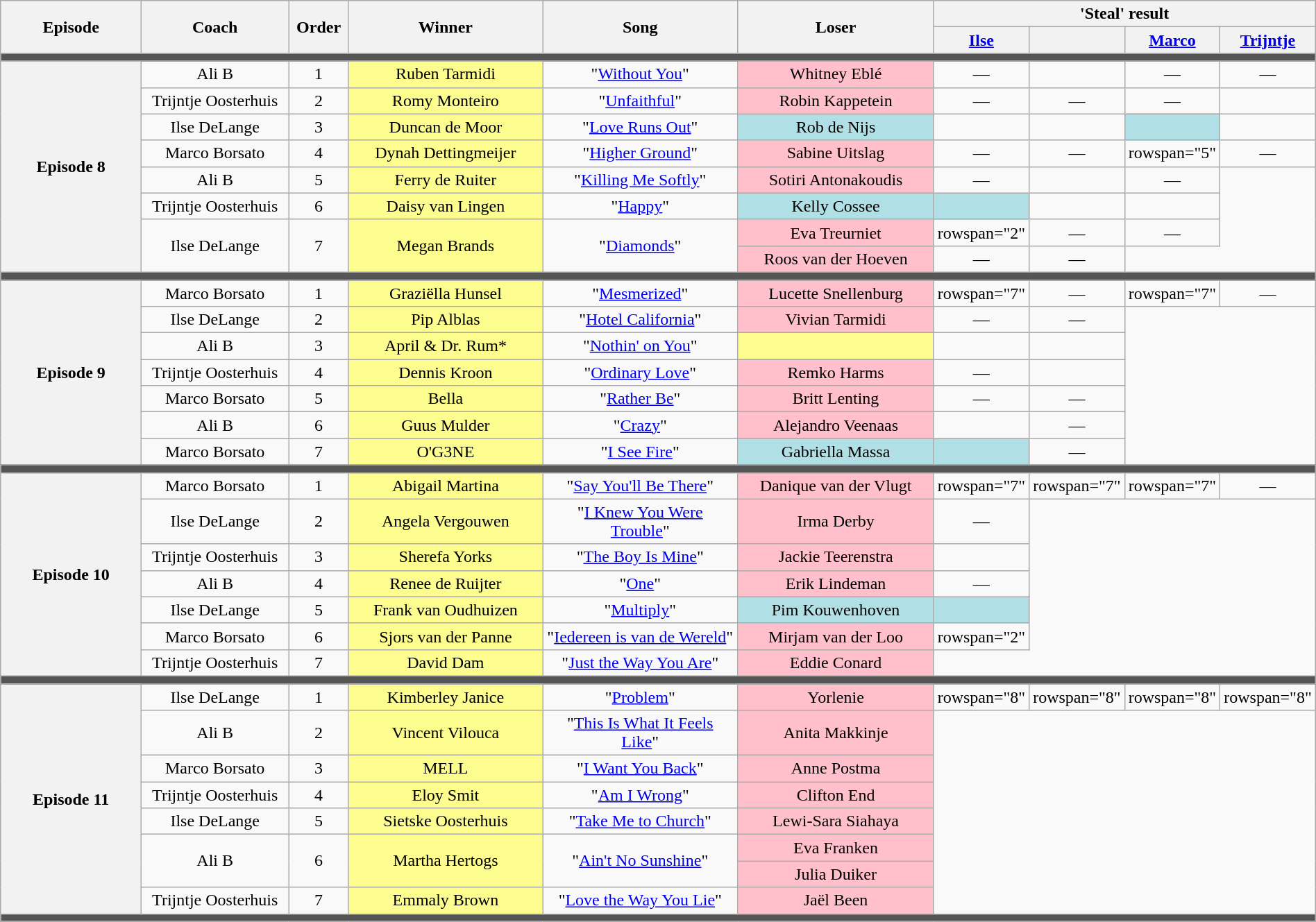<table class="wikitable" style="text-align: center; width:100%;">
<tr>
<th rowspan="2" style="width:15%;">Episode</th>
<th rowspan="2" style="width:15%;">Coach</th>
<th rowspan="2" style="width:05%;">Order</th>
<th rowspan="2" style="width:20%;">Winner</th>
<th rowspan="2" style="width:20%;">Song</th>
<th rowspan="2" style="width:20%;">Loser</th>
<th colspan="4" style="width:20%;">'Steal' result</th>
</tr>
<tr>
<th style="width:5%;"><a href='#'>Ilse</a></th>
<th style="width:5%;"></th>
<th style="width:5%;"><a href='#'>Marco</a></th>
<th style="width:5%;"><a href='#'>Trijntje</a></th>
</tr>
<tr>
<td colspan="10" style="background:#555;"></td>
</tr>
<tr>
<th rowspan="8">Episode 8</th>
<td>Ali B</td>
<td>1</td>
<td style="background:#fdfc8f">Ruben Tarmidi</td>
<td>"<a href='#'>Without You</a>"</td>
<td style="background:pink;">Whitney Eblé</td>
<td>—</td>
<td></td>
<td>—</td>
<td>—</td>
</tr>
<tr>
<td>Trijntje Oosterhuis</td>
<td>2</td>
<td style="background:#fdfc8f">Romy Monteiro</td>
<td>"<a href='#'>Unfaithful</a>"</td>
<td style="background:pink;">Robin Kappetein</td>
<td>—</td>
<td>—</td>
<td>—</td>
<td></td>
</tr>
<tr>
<td>Ilse DeLange</td>
<td>3</td>
<td style="background:#fdfc8f">Duncan de Moor</td>
<td>"<a href='#'>Love Runs Out</a>"</td>
<td style="background:#B0E0E6;">Rob de Nijs</td>
<td></td>
<td><strong></strong></td>
<td style="background:#B0E0E6;"><strong></strong></td>
<td><strong></strong></td>
</tr>
<tr>
<td>Marco Borsato</td>
<td>4</td>
<td style="background:#fdfc8f">Dynah Dettingmeijer</td>
<td>"<a href='#'>Higher Ground</a>"</td>
<td style="background:pink;">Sabine Uitslag</td>
<td>—</td>
<td>—</td>
<td>rowspan="5" </td>
<td>—</td>
</tr>
<tr>
<td>Ali B</td>
<td>5</td>
<td style="background:#fdfc8f">Ferry de Ruiter</td>
<td>"<a href='#'>Killing Me Softly</a>"</td>
<td style="background:pink;">Sotiri Antonakoudis</td>
<td>—</td>
<td></td>
<td>—</td>
</tr>
<tr>
<td>Trijntje Oosterhuis</td>
<td>6</td>
<td style="background:#fdfc8f">Daisy van Lingen</td>
<td>"<a href='#'>Happy</a>"</td>
<td style="background:#B0E0E6;">Kelly Cossee</td>
<td style="background:#B0E0E6;"><strong></strong></td>
<td><strong></strong></td>
<td></td>
</tr>
<tr>
<td rowspan="2">Ilse DeLange</td>
<td rowspan="2">7</td>
<td rowspan="2" style="background:#fdfc8f">Megan Brands</td>
<td rowspan="2">"<a href='#'>Diamonds</a>"</td>
<td style="background:pink;">Eva Treurniet</td>
<td>rowspan="2" </td>
<td>—</td>
<td>—</td>
</tr>
<tr>
<td style="background:pink;">Roos van der Hoeven</td>
<td>—</td>
<td>—</td>
</tr>
<tr>
<td colspan="10" style="background:#555555;"></td>
</tr>
<tr>
<th rowspan="7">Episode 9</th>
<td>Marco Borsato</td>
<td>1</td>
<td style="background:#fdfc8f">Graziëlla Hunsel</td>
<td>"<a href='#'>Mesmerized</a>"</td>
<td style="background:pink;">Lucette Snellenburg</td>
<td>rowspan="7" </td>
<td>—</td>
<td>rowspan="7" </td>
<td>—</td>
</tr>
<tr>
<td>Ilse DeLange</td>
<td>2</td>
<td style="background:#fdfc8f">Pip Alblas</td>
<td>"<a href='#'>Hotel California</a>"</td>
<td style="background:pink;">Vivian Tarmidi</td>
<td>—</td>
<td>—</td>
</tr>
<tr>
<td>Ali B</td>
<td>3</td>
<td style="background:#fdfc8f">April & Dr. Rum*</td>
<td>"<a href='#'>Nothin' on You</a>"</td>
<td bgcolor="#fdfc8f"></td>
<td></td>
<td></td>
</tr>
<tr>
<td>Trijntje Oosterhuis</td>
<td>4</td>
<td style="background:#fdfc8f">Dennis Kroon</td>
<td>"<a href='#'>Ordinary Love</a>"</td>
<td style="background:pink;">Remko Harms</td>
<td>—</td>
<td></td>
</tr>
<tr>
<td>Marco Borsato</td>
<td>5</td>
<td style="background:#fdfc8f">Bella</td>
<td>"<a href='#'>Rather Be</a>"</td>
<td style="background:pink;">Britt Lenting</td>
<td>—</td>
<td>—</td>
</tr>
<tr>
<td>Ali B</td>
<td>6</td>
<td style="background:#fdfc8f">Guus Mulder</td>
<td>"<a href='#'>Crazy</a>"</td>
<td style="background:pink;">Alejandro Veenaas</td>
<td></td>
<td>—</td>
</tr>
<tr>
<td>Marco Borsato</td>
<td>7</td>
<td style="background:#fdfc8f">O'G3NE</td>
<td>"<a href='#'>I See Fire</a>"</td>
<td style="background:#B0E0E6;">Gabriella Massa</td>
<td style="background:#B0E0E6;"><strong></strong></td>
<td>—</td>
</tr>
<tr>
<td colspan="10" style="background:#555555;"></td>
</tr>
<tr>
<th rowspan="7">Episode 10</th>
<td>Marco Borsato</td>
<td>1</td>
<td style="background:#fdfc8f">Abigail Martina</td>
<td>"<a href='#'>Say You'll Be There</a>"</td>
<td style="background:pink;">Danique van der Vlugt</td>
<td>rowspan="7" </td>
<td>rowspan="7" </td>
<td>rowspan="7" </td>
<td>—</td>
</tr>
<tr>
<td>Ilse DeLange</td>
<td>2</td>
<td style="background:#fdfc8f">Angela Vergouwen</td>
<td>"<a href='#'>I Knew You Were Trouble</a>"</td>
<td style="background:pink;">Irma Derby</td>
<td>—</td>
</tr>
<tr>
<td>Trijntje Oosterhuis</td>
<td>3</td>
<td style="background:#fdfc8f">Sherefa Yorks</td>
<td>"<a href='#'>The Boy Is Mine</a>"</td>
<td style="background:pink;">Jackie Teerenstra</td>
<td></td>
</tr>
<tr>
<td>Ali B</td>
<td>4</td>
<td style="background:#fdfc8f">Renee de Ruijter</td>
<td>"<a href='#'>One</a>"</td>
<td style="background:pink;">Erik Lindeman</td>
<td>—</td>
</tr>
<tr>
<td>Ilse DeLange</td>
<td>5</td>
<td style="background:#fdfc8f">Frank van Oudhuizen</td>
<td>"<a href='#'>Multiply</a>"</td>
<td style="background:#B0E0E6;">Pim Kouwenhoven</td>
<td style="background:#B0E0E6;"><strong></strong></td>
</tr>
<tr>
<td>Marco Borsato</td>
<td>6</td>
<td style="background:#fdfc8f">Sjors van der Panne</td>
<td>"<a href='#'>Iedereen is van de Wereld</a>"</td>
<td style="background:pink;">Mirjam van der Loo</td>
<td>rowspan="2" </td>
</tr>
<tr>
<td>Trijntje Oosterhuis</td>
<td>7</td>
<td style="background:#fdfc8f">David Dam</td>
<td>"<a href='#'>Just the Way You Are</a>"</td>
<td style="background:pink;">Eddie Conard</td>
</tr>
<tr>
<td colspan="10" style="background:#555555;"></td>
</tr>
<tr>
<th rowspan="8">Episode 11</th>
<td>Ilse DeLange</td>
<td>1</td>
<td style="background:#fdfc8f">Kimberley Janice</td>
<td>"<a href='#'>Problem</a>"</td>
<td style="background:pink;">Yorlenie</td>
<td>rowspan="8" </td>
<td>rowspan="8" </td>
<td>rowspan="8" </td>
<td>rowspan="8" </td>
</tr>
<tr>
<td>Ali B</td>
<td>2</td>
<td style="background:#fdfc8f">Vincent Vilouca</td>
<td>"<a href='#'>This Is What It Feels Like</a>"</td>
<td style="background:pink;">Anita Makkinje</td>
</tr>
<tr>
<td>Marco Borsato</td>
<td>3</td>
<td style="background:#fdfc8f">MELL</td>
<td>"<a href='#'>I Want You Back</a>"</td>
<td style="background:pink;">Anne Postma</td>
</tr>
<tr>
<td>Trijntje Oosterhuis</td>
<td>4</td>
<td style="background:#fdfc8f">Eloy Smit</td>
<td>"<a href='#'>Am I Wrong</a>"</td>
<td style="background:pink;">Clifton End</td>
</tr>
<tr>
<td>Ilse DeLange</td>
<td>5</td>
<td style="background:#fdfc8f">Sietske Oosterhuis</td>
<td>"<a href='#'>Take Me to Church</a>"</td>
<td style="background:pink;">Lewi-Sara Siahaya</td>
</tr>
<tr>
<td rowspan="2">Ali B</td>
<td rowspan="2">6</td>
<td rowspan="2" style="background:#fdfc8f">Martha Hertogs</td>
<td rowspan="2">"<a href='#'>Ain't No Sunshine</a>"</td>
<td style="background:pink">Eva Franken</td>
</tr>
<tr>
<td style="background:pink;">Julia Duiker</td>
</tr>
<tr>
<td>Trijntje Oosterhuis</td>
<td>7</td>
<td style="background:#fdfc8f">Emmaly Brown</td>
<td>"<a href='#'>Love the Way You Lie</a>"</td>
<td style="background:pink;">Jaël Been</td>
</tr>
<tr>
<td colspan="10" style="background:#555555;"></td>
</tr>
</table>
